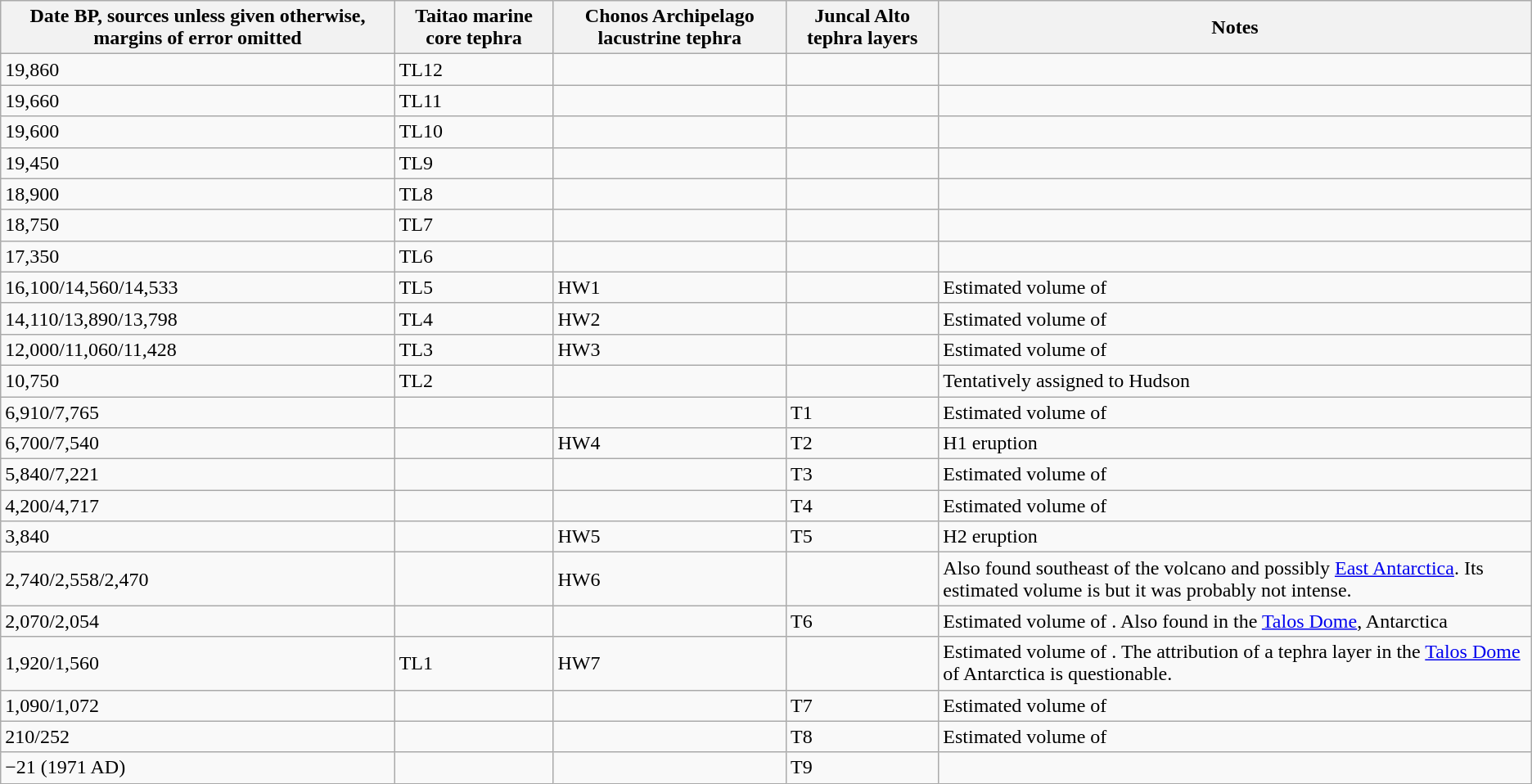<table class="wikitable">
<tr>
<th>Date BP, sources unless given otherwise, margins of error omitted</th>
<th>Taitao marine core tephra</th>
<th>Chonos Archipelago lacustrine tephra</th>
<th>Juncal Alto tephra layers</th>
<th>Notes</th>
</tr>
<tr>
<td>19,860</td>
<td>TL12</td>
<td></td>
<td></td>
<td></td>
</tr>
<tr>
<td>19,660</td>
<td>TL11</td>
<td></td>
<td></td>
<td></td>
</tr>
<tr>
<td>19,600</td>
<td>TL10</td>
<td></td>
<td></td>
<td></td>
</tr>
<tr>
<td>19,450</td>
<td>TL9</td>
<td></td>
<td></td>
<td></td>
</tr>
<tr>
<td>18,900</td>
<td>TL8</td>
<td></td>
<td></td>
<td></td>
</tr>
<tr>
<td>18,750</td>
<td>TL7</td>
<td></td>
<td></td>
<td></td>
</tr>
<tr>
<td>17,350</td>
<td>TL6</td>
<td></td>
<td></td>
<td></td>
</tr>
<tr>
<td>16,100/14,560/14,533</td>
<td>TL5</td>
<td>HW1</td>
<td></td>
<td>Estimated volume of </td>
</tr>
<tr>
<td>14,110/13,890/13,798</td>
<td>TL4</td>
<td>HW2</td>
<td></td>
<td>Estimated volume of </td>
</tr>
<tr>
<td>12,000/11,060/11,428</td>
<td>TL3</td>
<td>HW3</td>
<td></td>
<td>Estimated volume of </td>
</tr>
<tr>
<td>10,750</td>
<td>TL2</td>
<td></td>
<td></td>
<td>Tentatively assigned to Hudson</td>
</tr>
<tr>
<td>6,910/7,765</td>
<td></td>
<td></td>
<td>T1</td>
<td>Estimated volume of </td>
</tr>
<tr>
<td>6,700/7,540</td>
<td></td>
<td>HW4</td>
<td>T2</td>
<td>H1 eruption</td>
</tr>
<tr>
<td>5,840/7,221</td>
<td></td>
<td></td>
<td>T3</td>
<td>Estimated volume of </td>
</tr>
<tr>
<td>4,200/4,717</td>
<td></td>
<td></td>
<td>T4</td>
<td>Estimated volume of </td>
</tr>
<tr>
<td>3,840</td>
<td></td>
<td>HW5</td>
<td>T5</td>
<td>H2 eruption</td>
</tr>
<tr>
<td>2,740/2,558/2,470</td>
<td></td>
<td>HW6</td>
<td></td>
<td>Also found southeast of the volcano and possibly <a href='#'>East Antarctica</a>. Its estimated volume is  but it was probably not intense.</td>
</tr>
<tr>
<td>2,070/2,054</td>
<td></td>
<td></td>
<td>T6</td>
<td>Estimated volume of . Also found in the <a href='#'>Talos Dome</a>, Antarctica</td>
</tr>
<tr>
<td>1,920/1,560</td>
<td>TL1</td>
<td>HW7</td>
<td></td>
<td>Estimated volume of . The attribution of a tephra layer in the <a href='#'>Talos Dome</a> of Antarctica is questionable.</td>
</tr>
<tr>
<td>1,090/1,072</td>
<td></td>
<td></td>
<td>T7</td>
<td>Estimated volume of </td>
</tr>
<tr>
<td>210/252</td>
<td></td>
<td></td>
<td>T8</td>
<td>Estimated volume of </td>
</tr>
<tr>
<td>−21 (1971 AD)</td>
<td></td>
<td></td>
<td>T9</td>
<td></td>
</tr>
</table>
